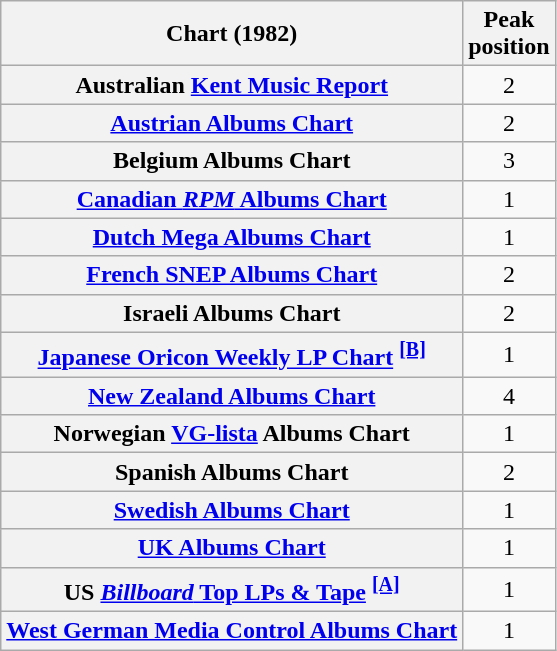<table class="wikitable sortable plainrowheaders" style="text-align:center;">
<tr>
<th scope="col">Chart (1982)</th>
<th scope="col">Peak<br>position</th>
</tr>
<tr>
<th scope="row">Australian <a href='#'>Kent Music Report</a></th>
<td>2</td>
</tr>
<tr>
<th scope="row"><a href='#'>Austrian Albums Chart</a></th>
<td>2</td>
</tr>
<tr>
<th scope="row">Belgium Albums Chart</th>
<td>3</td>
</tr>
<tr>
<th scope="row"><a href='#'>Canadian <em>RPM</em> Albums Chart</a></th>
<td>1</td>
</tr>
<tr>
<th scope="row"><a href='#'>Dutch Mega Albums Chart</a></th>
<td>1</td>
</tr>
<tr>
<th scope="row"><a href='#'>French SNEP Albums Chart</a></th>
<td>2</td>
</tr>
<tr>
<th scope="row">Israeli Albums Chart</th>
<td>2</td>
</tr>
<tr>
<th scope="row"><a href='#'>Japanese Oricon Weekly LP Chart</a> <sup><span></span><a href='#'><strong>[B]</strong></a></sup></th>
<td>1</td>
</tr>
<tr>
<th scope="row"><a href='#'>New Zealand Albums Chart</a></th>
<td>4</td>
</tr>
<tr>
<th scope="row">Norwegian <a href='#'>VG-lista</a> Albums Chart</th>
<td>1</td>
</tr>
<tr>
<th scope="row">Spanish Albums Chart</th>
<td>2</td>
</tr>
<tr>
<th scope="row"><a href='#'>Swedish Albums Chart</a></th>
<td>1</td>
</tr>
<tr>
<th scope="row"><a href='#'>UK Albums Chart</a></th>
<td>1</td>
</tr>
<tr>
<th scope="row">US <a href='#'><em>Billboard</em> Top LPs & Tape</a> <sup><span></span><a href='#'><strong>[A]</strong></a></sup></th>
<td>1</td>
</tr>
<tr>
<th scope="row"><a href='#'>West German Media Control Albums Chart</a></th>
<td>1</td>
</tr>
</table>
